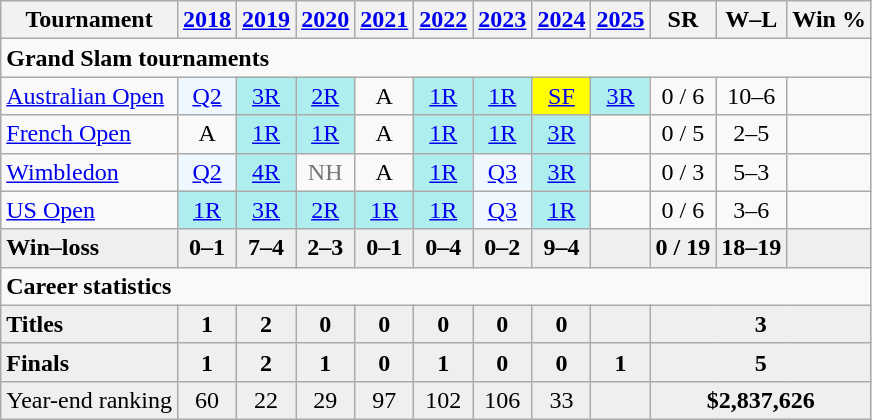<table class=wikitable style=text-align:center>
<tr>
<th>Tournament</th>
<th><a href='#'>2018</a></th>
<th><a href='#'>2019</a></th>
<th><a href='#'>2020</a></th>
<th><a href='#'>2021</a></th>
<th><a href='#'>2022</a></th>
<th><a href='#'>2023</a></th>
<th><a href='#'>2024</a></th>
<th><a href='#'>2025</a></th>
<th>SR</th>
<th>W–L</th>
<th>Win %</th>
</tr>
<tr>
<td colspan="12" style="text-align:left"><strong>Grand Slam tournaments</strong></td>
</tr>
<tr>
<td align=left><a href='#'>Australian Open</a></td>
<td style=background:#f0f8ff><a href='#'>Q2</a></td>
<td style=background:#afeeee><a href='#'>3R</a></td>
<td style=background:#afeeee><a href='#'>2R</a></td>
<td>A</td>
<td style=background:#afeeee><a href='#'>1R</a></td>
<td style=background:#afeeee><a href='#'>1R</a></td>
<td style=background:yellow><a href='#'>SF</a></td>
<td style=background:#afeeee><a href='#'>3R</a></td>
<td>0 / 6</td>
<td>10–6</td>
<td></td>
</tr>
<tr>
<td align=left><a href='#'>French Open</a></td>
<td>A</td>
<td bgcolor=#afeeee><a href='#'>1R</a></td>
<td bgcolor=#afeeee><a href='#'>1R</a></td>
<td>A</td>
<td bgcolor=#afeeee><a href='#'>1R</a></td>
<td bgcolor=#afeeee><a href='#'>1R</a></td>
<td bgcolor=#afeeee><a href='#'>3R</a></td>
<td></td>
<td>0 / 5</td>
<td>2–5</td>
<td></td>
</tr>
<tr>
<td align=left><a href='#'>Wimbledon</a></td>
<td bgcolor=#f0f8ff><a href='#'>Q2</a></td>
<td bgcolor=#afeeee><a href='#'>4R</a></td>
<td style=color:#767676>NH</td>
<td>A</td>
<td bgcolor=#afeeee><a href='#'>1R</a></td>
<td bgcolor=#f0f8ff><a href='#'>Q3</a></td>
<td bgcolor=#afeeee><a href='#'>3R</a></td>
<td></td>
<td>0 / 3</td>
<td>5–3</td>
<td></td>
</tr>
<tr>
<td align=left><a href='#'>US Open</a></td>
<td style=background:#afeeee><a href='#'>1R</a></td>
<td style=background:#afeeee><a href='#'>3R</a></td>
<td style=background:#afeeee><a href='#'>2R</a></td>
<td style=background:#afeeee><a href='#'>1R</a></td>
<td bgcolor=afeeee><a href='#'>1R</a></td>
<td bgcolor=f0f8ff><a href='#'>Q3</a></td>
<td bgcolor=afeeee><a href='#'>1R</a></td>
<td></td>
<td>0 / 6</td>
<td>3–6</td>
<td></td>
</tr>
<tr style=font-weight:bold;background:#efefef>
<td style=text-align:left>Win–loss</td>
<td>0–1</td>
<td>7–4</td>
<td>2–3</td>
<td>0–1</td>
<td>0–4</td>
<td>0–2</td>
<td>9–4</td>
<td></td>
<td>0 / 19</td>
<td>18–19</td>
<td></td>
</tr>
<tr>
<td colspan="12" style="text-align:left"><strong>Career statistics</strong></td>
</tr>
<tr style=font-weight:bold;background:#efefef>
<td style=text-align:left>Titles</td>
<td>1</td>
<td>2</td>
<td>0</td>
<td>0</td>
<td>0</td>
<td>0</td>
<td>0</td>
<td></td>
<td colspan="3">3</td>
</tr>
<tr style=font-weight:bold;background:#efefef>
<td style=text-align:left>Finals</td>
<td>1</td>
<td>2</td>
<td>1</td>
<td>0</td>
<td>1</td>
<td>0</td>
<td>0</td>
<td>1</td>
<td colspan="3">5</td>
</tr>
<tr style=background:#efefef>
<td align=left>Year-end ranking</td>
<td>60</td>
<td>22</td>
<td>29</td>
<td>97</td>
<td>102</td>
<td>106</td>
<td>33</td>
<td></td>
<td colspan="3"><strong>$2,837,626</strong></td>
</tr>
</table>
